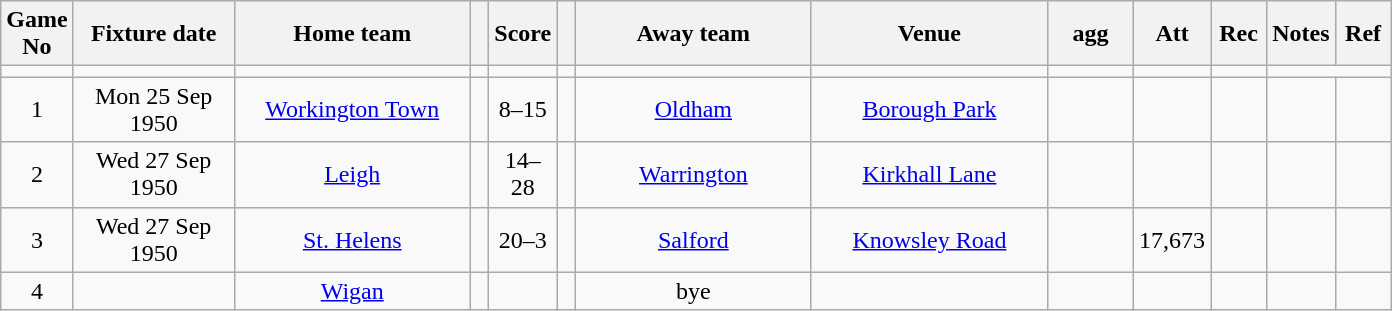<table class="wikitable" style="text-align:center;">
<tr>
<th width=20 abbr="No">Game No</th>
<th width=100 abbr="Date">Fixture date</th>
<th width=150 abbr="Home team">Home team</th>
<th width=5 abbr="space"></th>
<th width=20 abbr="Score">Score</th>
<th width=5 abbr="space"></th>
<th width=150 abbr="Away team">Away team</th>
<th width=150 abbr="Venue">Venue</th>
<th width=50 abbr="agg">agg</th>
<th width=30 abbr="Att">Att</th>
<th width=30 abbr="Rec">Rec</th>
<th width=20 abbr="Notes">Notes</th>
<th width=30 abbr="Ref">Ref</th>
</tr>
<tr>
<td></td>
<td></td>
<td></td>
<td></td>
<td></td>
<td></td>
<td></td>
<td></td>
<td></td>
<td></td>
<td></td>
</tr>
<tr>
<td>1</td>
<td>Mon 25 Sep 1950</td>
<td><a href='#'>Workington Town</a></td>
<td></td>
<td>8–15</td>
<td></td>
<td><a href='#'>Oldham</a></td>
<td><a href='#'>Borough Park</a></td>
<td></td>
<td></td>
<td></td>
<td></td>
<td></td>
</tr>
<tr>
<td>2</td>
<td>Wed 27 Sep 1950</td>
<td><a href='#'>Leigh</a></td>
<td></td>
<td>14–28</td>
<td></td>
<td><a href='#'>Warrington</a></td>
<td><a href='#'>Kirkhall Lane</a></td>
<td></td>
<td></td>
<td></td>
<td></td>
<td></td>
</tr>
<tr>
<td>3</td>
<td>Wed 27 Sep 1950</td>
<td><a href='#'>St. Helens</a></td>
<td></td>
<td>20–3</td>
<td></td>
<td><a href='#'>Salford</a></td>
<td><a href='#'>Knowsley Road</a></td>
<td></td>
<td>17,673</td>
<td></td>
<td></td>
<td></td>
</tr>
<tr>
<td>4</td>
<td></td>
<td><a href='#'>Wigan</a></td>
<td></td>
<td></td>
<td></td>
<td>bye</td>
<td></td>
<td></td>
<td></td>
<td></td>
<td></td>
<td></td>
</tr>
</table>
